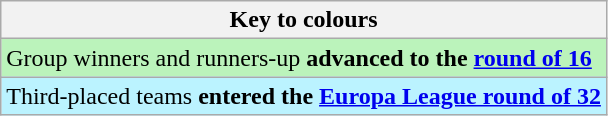<table class="wikitable">
<tr>
<th>Key to colours</th>
</tr>
<tr bgcolor=#BBF3BB>
<td>Group winners and runners-up <strong>advanced to the <a href='#'>round of 16</a></strong></td>
</tr>
<tr bgcolor=#BBF3FF>
<td>Third-placed teams <strong>entered the <a href='#'>Europa League round of 32</a></strong></td>
</tr>
</table>
